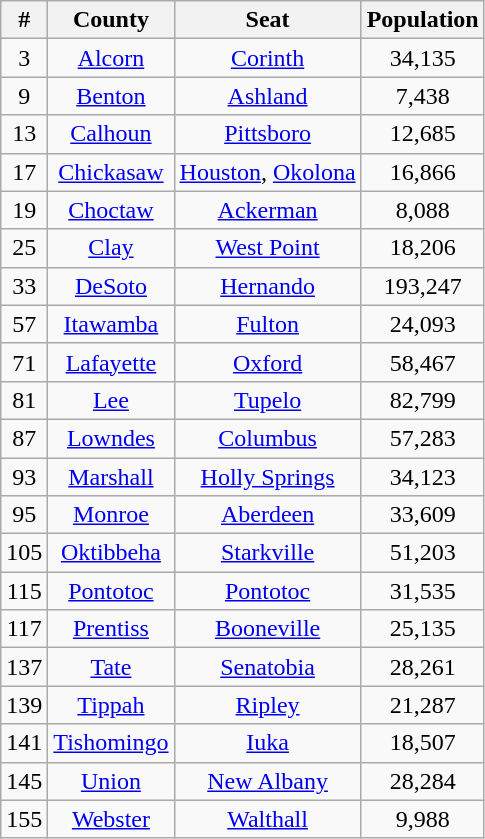<table class="wikitable sortable" style="text-align:center;">
<tr>
<th>#</th>
<th>County</th>
<th>Seat</th>
<th>Population</th>
</tr>
<tr>
<td>3</td>
<td><a href='#'>Alcorn</a></td>
<td><a href='#'>Corinth</a></td>
<td>34,135</td>
</tr>
<tr>
<td>9</td>
<td><a href='#'>Benton</a></td>
<td><a href='#'>Ashland</a></td>
<td>7,438</td>
</tr>
<tr>
<td>13</td>
<td><a href='#'>Calhoun</a></td>
<td><a href='#'>Pittsboro</a></td>
<td>12,685</td>
</tr>
<tr>
<td>17</td>
<td><a href='#'>Chickasaw</a></td>
<td><a href='#'>Houston</a>, <a href='#'>Okolona</a></td>
<td>16,866</td>
</tr>
<tr>
<td>19</td>
<td><a href='#'>Choctaw</a></td>
<td><a href='#'>Ackerman</a></td>
<td>8,088</td>
</tr>
<tr>
<td>25</td>
<td><a href='#'>Clay</a></td>
<td><a href='#'>West Point</a></td>
<td>18,206</td>
</tr>
<tr>
<td>33</td>
<td><a href='#'>DeSoto</a></td>
<td><a href='#'>Hernando</a></td>
<td>193,247</td>
</tr>
<tr>
<td>57</td>
<td><a href='#'>Itawamba</a></td>
<td><a href='#'>Fulton</a></td>
<td>24,093</td>
</tr>
<tr>
<td>71</td>
<td><a href='#'>Lafayette</a></td>
<td><a href='#'>Oxford</a></td>
<td>58,467</td>
</tr>
<tr>
<td>81</td>
<td><a href='#'>Lee</a></td>
<td><a href='#'>Tupelo</a></td>
<td>82,799</td>
</tr>
<tr>
<td>87</td>
<td><a href='#'>Lowndes</a></td>
<td><a href='#'>Columbus</a></td>
<td>57,283</td>
</tr>
<tr>
<td>93</td>
<td><a href='#'>Marshall</a></td>
<td><a href='#'>Holly Springs</a></td>
<td>34,123</td>
</tr>
<tr>
<td>95</td>
<td><a href='#'>Monroe</a></td>
<td><a href='#'>Aberdeen</a></td>
<td>33,609</td>
</tr>
<tr>
<td>105</td>
<td><a href='#'>Oktibbeha</a></td>
<td><a href='#'>Starkville</a></td>
<td>51,203</td>
</tr>
<tr>
<td>115</td>
<td><a href='#'>Pontotoc</a></td>
<td><a href='#'>Pontotoc</a></td>
<td>31,535</td>
</tr>
<tr>
<td>117</td>
<td><a href='#'>Prentiss</a></td>
<td><a href='#'>Booneville</a></td>
<td>25,135</td>
</tr>
<tr>
<td>137</td>
<td><a href='#'>Tate</a></td>
<td><a href='#'>Senatobia</a></td>
<td>28,261</td>
</tr>
<tr>
<td>139</td>
<td><a href='#'>Tippah</a></td>
<td><a href='#'>Ripley</a></td>
<td>21,287</td>
</tr>
<tr>
<td>141</td>
<td><a href='#'>Tishomingo</a></td>
<td><a href='#'>Iuka</a></td>
<td>18,507</td>
</tr>
<tr>
<td>145</td>
<td><a href='#'>Union</a></td>
<td><a href='#'>New Albany</a></td>
<td>28,284</td>
</tr>
<tr>
<td>155</td>
<td><a href='#'>Webster</a></td>
<td><a href='#'>Walthall</a></td>
<td>9,988</td>
</tr>
</table>
